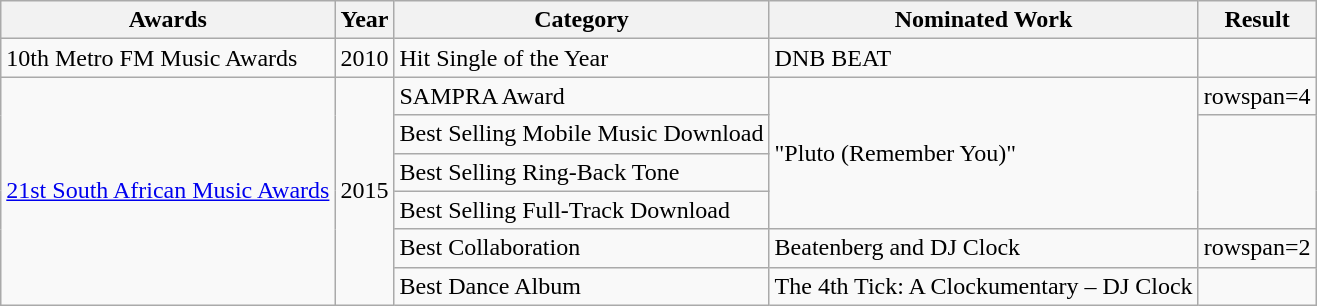<table class="wikitable">
<tr>
<th>Awards</th>
<th>Year</th>
<th>Category</th>
<th>Nominated Work</th>
<th>Result</th>
</tr>
<tr>
<td>10th Metro FM Music Awards</td>
<td>2010</td>
<td>Hit Single of the Year</td>
<td>DNB BEAT</td>
<td></td>
</tr>
<tr>
<td rowspan=6><a href='#'>21st South African Music Awards</a></td>
<td rowspan=6>2015</td>
<td>SAMPRA Award</td>
<td rowspan=4>"Pluto (Remember You)"</td>
<td>rowspan=4 </td>
</tr>
<tr>
<td>Best Selling Mobile Music Download</td>
</tr>
<tr>
<td>Best Selling Ring-Back Tone</td>
</tr>
<tr>
<td>Best Selling Full-Track Download</td>
</tr>
<tr>
<td>Best Collaboration</td>
<td>Beatenberg and DJ Clock</td>
<td>rowspan=2 </td>
</tr>
<tr>
<td>Best Dance Album</td>
<td>The 4th Tick: A Clockumentary – DJ Clock</td>
</tr>
</table>
